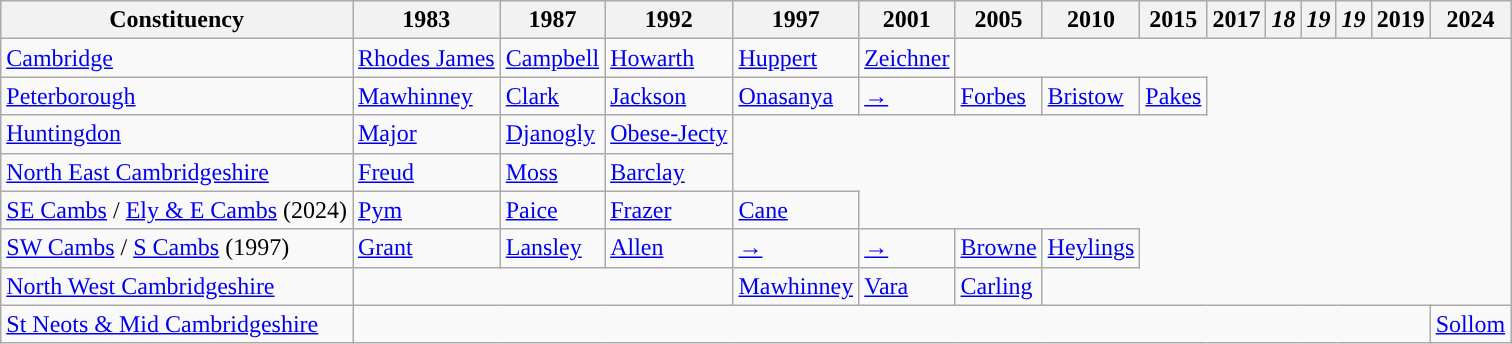<table class="wikitable">
<tr>
<th>Constituency</th>
<th>1983</th>
<th>1987</th>
<th>1992</th>
<th>1997</th>
<th>2001</th>
<th>2005</th>
<th>2010</th>
<th>2015</th>
<th>2017</th>
<th><em>18</em></th>
<th><em>19</em></th>
<th><em>19</em></th>
<th>2019</th>
<th>2024</th>
</tr>
<tr>
<td><a href='#'>Cambridge</a></td>
<td><a href='#'>Rhodes James</a></td>
<td><a href='#'>Campbell</a></td>
<td><a href='#'>Howarth</a></td>
<td><a href='#'>Huppert</a></td>
<td><a href='#'>Zeichner</a></td>
</tr>
<tr>
<td><a href='#'>Peterborough</a></td>
<td><a href='#'>Mawhinney</a></td>
<td><a href='#'>Clark</a></td>
<td><a href='#'>Jackson</a></td>
<td><a href='#'>Onasanya</a></td>
<td><a href='#'>→</a></td>
<td><a href='#'>Forbes</a></td>
<td><a href='#'>Bristow</a></td>
<td><a href='#'>Pakes</a></td>
</tr>
<tr>
<td><a href='#'>Huntingdon</a></td>
<td><a href='#'>Major</a></td>
<td><a href='#'>Djanogly</a></td>
<td><a href='#'>Obese-Jecty</a></td>
</tr>
<tr>
<td><a href='#'>North East Cambridgeshire</a></td>
<td><a href='#'>Freud</a></td>
<td><a href='#'>Moss</a></td>
<td><a href='#'>Barclay</a></td>
</tr>
<tr>
<td><a href='#'>SE Cambs</a> / <a href='#'>Ely & E Cambs</a> (2024)</td>
<td><a href='#'>Pym</a></td>
<td><a href='#'>Paice</a></td>
<td><a href='#'>Frazer</a></td>
<td><a href='#'>Cane</a></td>
</tr>
<tr>
<td><a href='#'>SW Cambs</a> / <a href='#'>S Cambs</a> (1997)</td>
<td><a href='#'>Grant</a></td>
<td><a href='#'>Lansley</a></td>
<td><a href='#'>Allen</a></td>
<td><a href='#'>→</a></td>
<td><a href='#'>→</a></td>
<td><a href='#'>Browne</a></td>
<td><a href='#'>Heylings</a></td>
</tr>
<tr>
<td><a href='#'>North West Cambridgeshire</a></td>
<td colspan="3"></td>
<td><a href='#'>Mawhinney</a></td>
<td><a href='#'>Vara</a></td>
<td><a href='#'>Carling</a></td>
</tr>
<tr>
<td><a href='#'>St Neots & Mid Cambridgeshire</a></td>
<td colspan="13"></td>
<td><a href='#'>Sollom</a></td>
</tr>
</table>
